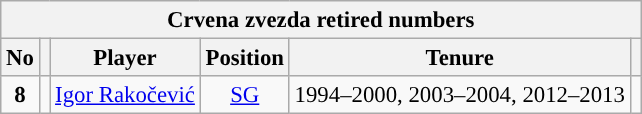<table class="wikitable sortable" style="text-align:center; font-size:95%;">
<tr>
<th colspan=6>Crvena zvezda retired numbers</th>
</tr>
<tr>
<th>No</th>
<th></th>
<th>Player</th>
<th>Position</th>
<th>Tenure</th>
<th></th>
</tr>
<tr>
<td><strong>8</strong></td>
<td></td>
<td><a href='#'>Igor Rakočević</a></td>
<td><a href='#'>SG</a></td>
<td>1994–2000, 2003–2004, 2012–2013</td>
<td></td>
</tr>
</table>
